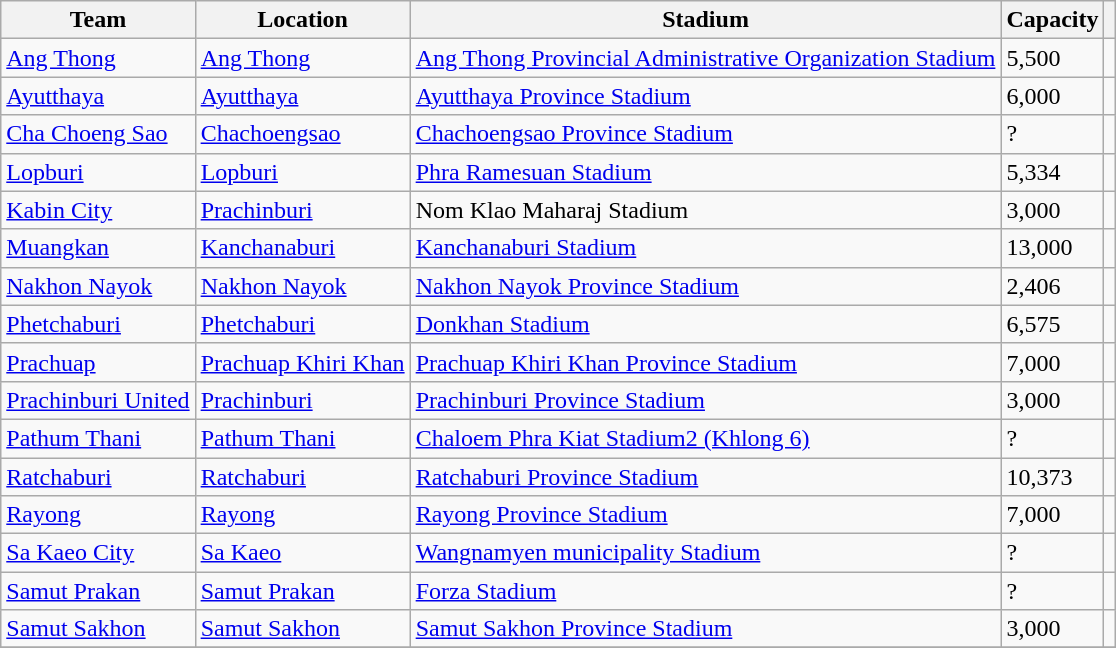<table class="wikitable sortable">
<tr>
<th>Team</th>
<th>Location</th>
<th>Stadium</th>
<th>Capacity</th>
<th class="unsortable"></th>
</tr>
<tr>
<td><a href='#'>Ang Thong</a></td>
<td><a href='#'>Ang Thong</a></td>
<td><a href='#'>Ang Thong Provincial Administrative Organization Stadium</a></td>
<td>5,500</td>
<td></td>
</tr>
<tr>
<td><a href='#'>Ayutthaya</a></td>
<td><a href='#'>Ayutthaya</a></td>
<td><a href='#'>Ayutthaya Province Stadium</a></td>
<td>6,000</td>
<td></td>
</tr>
<tr>
<td><a href='#'>Cha Choeng Sao</a></td>
<td><a href='#'>Chachoengsao</a></td>
<td><a href='#'>Chachoengsao Province Stadium</a></td>
<td>?</td>
<td></td>
</tr>
<tr>
<td><a href='#'>Lopburi</a></td>
<td><a href='#'>Lopburi</a></td>
<td><a href='#'>Phra Ramesuan Stadium</a></td>
<td>5,334</td>
<td></td>
</tr>
<tr>
<td><a href='#'>Kabin City</a></td>
<td><a href='#'>Prachinburi</a></td>
<td>Nom Klao Maharaj Stadium</td>
<td>3,000</td>
<td></td>
</tr>
<tr>
<td><a href='#'>Muangkan</a></td>
<td><a href='#'>Kanchanaburi</a></td>
<td><a href='#'>Kanchanaburi Stadium</a></td>
<td>13,000</td>
<td></td>
</tr>
<tr>
<td><a href='#'>Nakhon Nayok</a></td>
<td><a href='#'>Nakhon Nayok</a></td>
<td><a href='#'>Nakhon Nayok Province Stadium</a></td>
<td>2,406</td>
<td></td>
</tr>
<tr>
<td><a href='#'>Phetchaburi</a></td>
<td><a href='#'>Phetchaburi</a></td>
<td><a href='#'>Donkhan Stadium</a></td>
<td>6,575</td>
<td></td>
</tr>
<tr>
<td><a href='#'>Prachuap</a></td>
<td><a href='#'>Prachuap Khiri Khan</a></td>
<td><a href='#'>Prachuap Khiri Khan Province Stadium</a></td>
<td>7,000</td>
<td></td>
</tr>
<tr>
<td><a href='#'>Prachinburi United</a></td>
<td><a href='#'>Prachinburi</a></td>
<td><a href='#'>Prachinburi Province Stadium</a></td>
<td>3,000</td>
<td></td>
</tr>
<tr>
<td><a href='#'>Pathum Thani</a></td>
<td><a href='#'>Pathum Thani</a></td>
<td><a href='#'>Chaloem Phra Kiat Stadium2 (Khlong 6)</a></td>
<td>?</td>
<td></td>
</tr>
<tr>
<td><a href='#'>Ratchaburi</a></td>
<td><a href='#'>Ratchaburi</a></td>
<td><a href='#'>Ratchaburi Province Stadium</a></td>
<td>10,373</td>
<td></td>
</tr>
<tr>
<td><a href='#'>Rayong</a></td>
<td><a href='#'>Rayong</a></td>
<td><a href='#'>Rayong Province Stadium</a></td>
<td>7,000</td>
<td></td>
</tr>
<tr>
<td><a href='#'>Sa Kaeo City</a></td>
<td><a href='#'>Sa Kaeo</a></td>
<td><a href='#'>Wangnamyen municipality Stadium</a></td>
<td>?</td>
<td></td>
</tr>
<tr>
<td><a href='#'>Samut Prakan</a></td>
<td><a href='#'>Samut Prakan</a></td>
<td><a href='#'>Forza Stadium</a></td>
<td>?</td>
<td></td>
</tr>
<tr>
<td><a href='#'>Samut Sakhon</a></td>
<td><a href='#'>Samut Sakhon</a></td>
<td><a href='#'>Samut Sakhon Province Stadium</a></td>
<td>3,000</td>
<td></td>
</tr>
<tr>
</tr>
</table>
